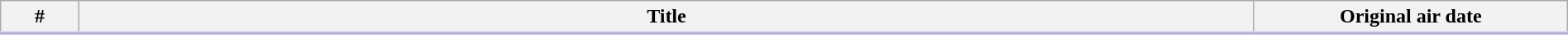<table class="wikitable" width="100%" style="background:#FFF;">
<tr style="border-bottom:3px solid #CCF">
<th style="width: 5%;">#</th>
<th>Title</th>
<th style="width: 20%;">Original air date</th>
</tr>
<tr>
</tr>
</table>
